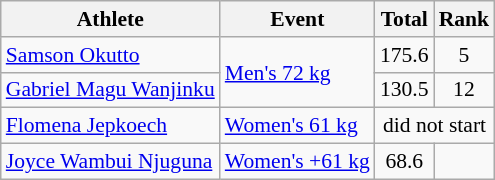<table class="wikitable" style="font-size:90%">
<tr>
<th>Athlete</th>
<th>Event</th>
<th>Total</th>
<th>Rank</th>
</tr>
<tr align=center>
<td align=left><a href='#'>Samson Okutto</a></td>
<td align=left rowspan=2><a href='#'>Men's 72 kg</a></td>
<td>175.6</td>
<td>5</td>
</tr>
<tr align=center>
<td align=left><a href='#'>Gabriel Magu Wanjinku</a></td>
<td>130.5</td>
<td>12</td>
</tr>
<tr align=center>
<td align=left><a href='#'>Flomena Jepkoech</a></td>
<td align=left><a href='#'>Women's 61 kg</a></td>
<td colspan=2>did not start</td>
</tr>
<tr align=center>
<td align=left><a href='#'>Joyce Wambui Njuguna</a></td>
<td align=left><a href='#'>Women's +61 kg</a></td>
<td>68.6</td>
<td></td>
</tr>
</table>
